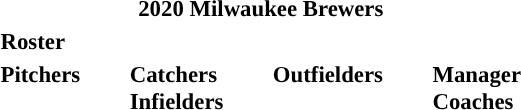<table class="toccolours" style="font-size: 95%;">
<tr>
<th colspan="10">2020 Milwaukee Brewers</th>
</tr>
<tr>
<td colspan="10"><strong>Roster</strong></td>
</tr>
<tr>
<td valign="top"><strong>Pitchers</strong><br>




















</td>
<td width="25px"></td>
<td valign="top"><strong>Catchers</strong><br>


<strong>Infielders</strong>









</td>
<td width="25px"></td>
<td valign="top"><strong>Outfielders</strong><br>






</td>
<td width="25px"></td>
<td valign="top"><strong>Manager</strong><br>
<strong>Coaches</strong>
 
 
 
 
 
 
 
 
 </td>
</tr>
<tr>
</tr>
</table>
